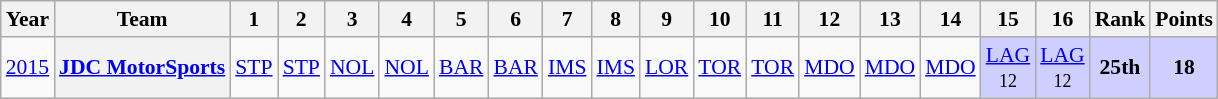<table class="wikitable" style="text-align:center; font-size:90%">
<tr>
<th>Year</th>
<th>Team</th>
<th>1</th>
<th>2</th>
<th>3</th>
<th>4</th>
<th>5</th>
<th>6</th>
<th>7</th>
<th>8</th>
<th>9</th>
<th>10</th>
<th>11</th>
<th>12</th>
<th>13</th>
<th>14</th>
<th>15</th>
<th>16</th>
<th>Rank</th>
<th>Points</th>
</tr>
<tr>
<td><a href='#'>2015</a></td>
<th><a href='#'>JDC MotorSports</a></th>
<td><a href='#'>STP</a><br><small> </small></td>
<td><a href='#'>STP</a><br><small> </small></td>
<td><a href='#'>NOL</a><br><small> </small></td>
<td><a href='#'>NOL</a><br><small> </small></td>
<td><a href='#'>BAR</a><br><small> </small></td>
<td><a href='#'>BAR</a><br><small> </small></td>
<td><a href='#'>IMS</a><br><small> </small></td>
<td><a href='#'>IMS</a><br><small> </small></td>
<td><a href='#'>LOR</a><br><small> </small></td>
<td><a href='#'>TOR</a><br><small> </small></td>
<td><a href='#'>TOR</a><br><small> </small></td>
<td><a href='#'>MDO</a><br><small> </small></td>
<td><a href='#'>MDO</a><br><small> </small></td>
<td><a href='#'>MDO</a><br><small> </small></td>
<td style="background:#CFCFFF;"><a href='#'>LAG</a><br><small>12</small></td>
<td style="background:#CFCFFF;"><a href='#'>LAG</a><br><small>12</small></td>
<th style="background:#CFCFFF;">25th</th>
<th style="background:#CFCFFF;">18</th>
</tr>
</table>
